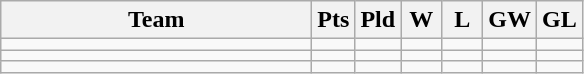<table class="wikitable" style="text-align:center">
<tr>
<th width=200>Team</th>
<th width=20>Pts</th>
<th width=20>Pld</th>
<th width=20>W</th>
<th width=20>L</th>
<th width=20>GW</th>
<th width=20>GL</th>
</tr>
<tr>
<td style="text-align:left;"></td>
<td></td>
<td></td>
<td></td>
<td></td>
<td></td>
<td></td>
</tr>
<tr>
<td style="text-align:left;"></td>
<td></td>
<td></td>
<td></td>
<td></td>
<td></td>
<td></td>
</tr>
<tr>
<td style="text-align:left;"></td>
<td></td>
<td></td>
<td></td>
<td></td>
<td></td>
<td></td>
</tr>
</table>
